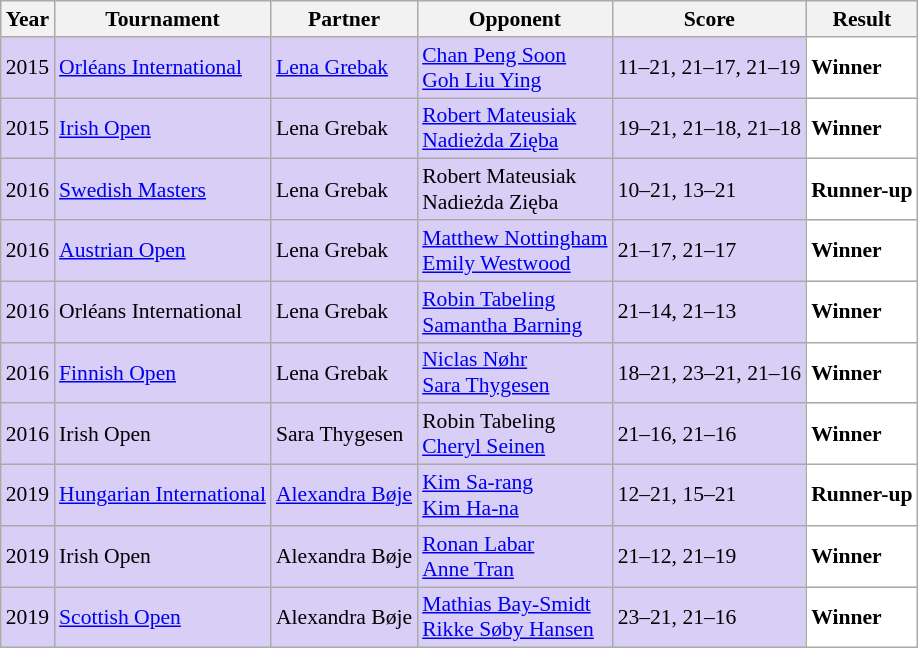<table class="sortable wikitable" style="font-size: 90%;">
<tr>
<th>Year</th>
<th>Tournament</th>
<th>Partner</th>
<th>Opponent</th>
<th>Score</th>
<th>Result</th>
</tr>
<tr style="background:#D8CEF6">
<td align="center">2015</td>
<td align="left"><a href='#'>Orléans International</a></td>
<td align="left"> <a href='#'>Lena Grebak</a></td>
<td align="left"> <a href='#'>Chan Peng Soon</a><br> <a href='#'>Goh Liu Ying</a></td>
<td align="left">11–21, 21–17, 21–19</td>
<td style="text-align:left; background:white"> <strong>Winner</strong></td>
</tr>
<tr style="background:#D8CEF6">
<td align="center">2015</td>
<td align="left"><a href='#'>Irish Open</a></td>
<td align="left"> Lena Grebak</td>
<td align="left"> <a href='#'>Robert Mateusiak</a><br> <a href='#'>Nadieżda Zięba</a></td>
<td align="left">19–21, 21–18, 21–18</td>
<td style="text-align:left; background:white"> <strong>Winner</strong></td>
</tr>
<tr style="background:#D8CEF6">
<td align="center">2016</td>
<td align="left"><a href='#'>Swedish Masters</a></td>
<td align="left"> Lena Grebak</td>
<td align="left"> Robert Mateusiak<br> Nadieżda Zięba</td>
<td align="left">10–21, 13–21</td>
<td style="text-align:left; background:white"> <strong>Runner-up</strong></td>
</tr>
<tr style="background:#D8CEF6">
<td align="center">2016</td>
<td align="left"><a href='#'>Austrian Open</a></td>
<td align="left"> Lena Grebak</td>
<td align="left"> <a href='#'>Matthew Nottingham</a><br> <a href='#'>Emily Westwood</a></td>
<td align="left">21–17, 21–17</td>
<td style="text-align:left; background:white"> <strong>Winner</strong></td>
</tr>
<tr style="background:#D8CEF6">
<td align="center">2016</td>
<td align="left">Orléans International</td>
<td align="left"> Lena Grebak</td>
<td align="left"> <a href='#'>Robin Tabeling</a><br> <a href='#'>Samantha Barning</a></td>
<td align="left">21–14, 21–13</td>
<td style="text-align:left; background:white"> <strong>Winner</strong></td>
</tr>
<tr style="background:#D8CEF6">
<td align="center">2016</td>
<td align="left"><a href='#'>Finnish Open</a></td>
<td align="left"> Lena Grebak</td>
<td align="left"> <a href='#'>Niclas Nøhr</a><br> <a href='#'>Sara Thygesen</a></td>
<td align="left">18–21, 23–21, 21–16</td>
<td style="text-align:left; background:white"> <strong>Winner</strong></td>
</tr>
<tr style="background:#D8CEF6">
<td align="center">2016</td>
<td align="left">Irish Open</td>
<td align="left"> Sara Thygesen</td>
<td align="left"> Robin Tabeling<br> <a href='#'>Cheryl Seinen</a></td>
<td align="left">21–16, 21–16</td>
<td style="text-align:left; background:white"> <strong>Winner</strong></td>
</tr>
<tr style="background:#D8CEF6">
<td align="center">2019</td>
<td align="left"><a href='#'>Hungarian International</a></td>
<td align="left"> <a href='#'>Alexandra Bøje</a></td>
<td align="left"> <a href='#'>Kim Sa-rang</a><br> <a href='#'>Kim Ha-na</a></td>
<td align="left">12–21, 15–21</td>
<td style="text-align:left; background:white"> <strong>Runner-up</strong></td>
</tr>
<tr style="background:#D8CEF6">
<td align="center">2019</td>
<td align="left">Irish Open</td>
<td align="left"> Alexandra Bøje</td>
<td align="left"> <a href='#'>Ronan Labar</a><br> <a href='#'>Anne Tran</a></td>
<td align="left">21–12, 21–19</td>
<td style="text-align:left; background:white"> <strong>Winner</strong></td>
</tr>
<tr style="background:#D8CEF6">
<td align="center">2019</td>
<td align="left"><a href='#'>Scottish Open</a></td>
<td align="left"> Alexandra Bøje</td>
<td align="left"> <a href='#'>Mathias Bay-Smidt</a><br> <a href='#'>Rikke Søby Hansen</a></td>
<td align="left">23–21, 21–16</td>
<td style="text-align:left; background:white"> <strong>Winner</strong></td>
</tr>
</table>
